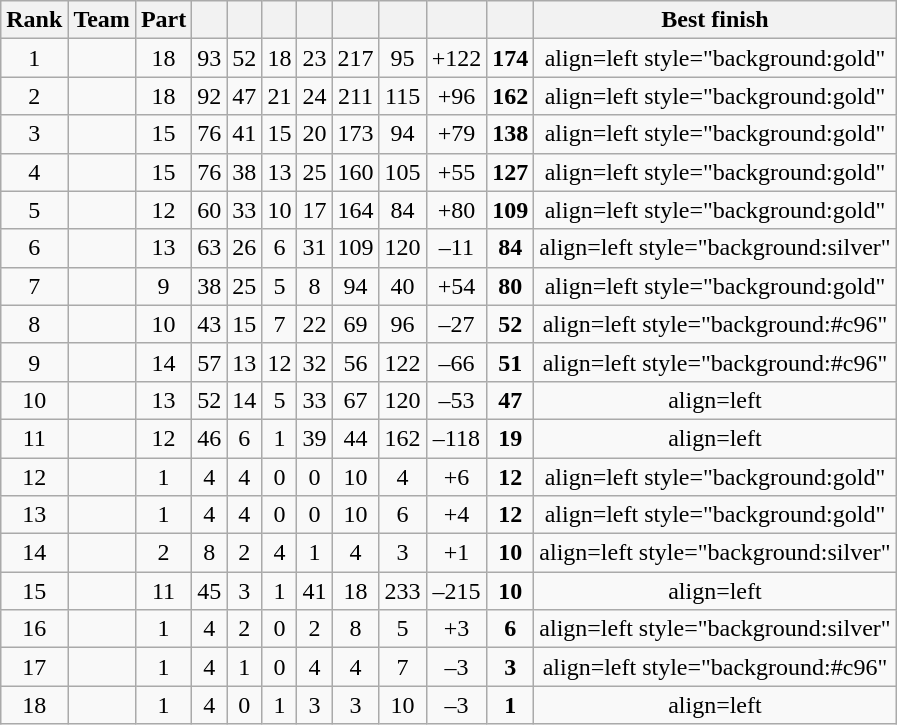<table class="wikitable sortable" style="text-align:center">
<tr>
<th>Rank</th>
<th>Team</th>
<th>Part</th>
<th></th>
<th></th>
<th></th>
<th></th>
<th></th>
<th></th>
<th></th>
<th></th>
<th>Best finish</th>
</tr>
<tr>
<td>1</td>
<td style="text-align:left;"></td>
<td>18</td>
<td>93</td>
<td>52</td>
<td>18</td>
<td>23</td>
<td>217</td>
<td>95</td>
<td>+122</td>
<td><strong>174</strong></td>
<td>align=left style="background:gold"  </td>
</tr>
<tr>
<td>2</td>
<td style="text-align:left;"></td>
<td>18</td>
<td>92</td>
<td>47</td>
<td>21</td>
<td>24</td>
<td>211</td>
<td>115</td>
<td>+96</td>
<td><strong>162</strong></td>
<td>align=left style="background:gold"  </td>
</tr>
<tr>
<td>3</td>
<td style="text-align:left;"></td>
<td>15</td>
<td>76</td>
<td>41</td>
<td>15</td>
<td>20</td>
<td>173</td>
<td>94</td>
<td>+79</td>
<td><strong>138</strong></td>
<td>align=left style="background:gold"  </td>
</tr>
<tr>
<td>4</td>
<td style="text-align:left;"></td>
<td>15</td>
<td>76</td>
<td>38</td>
<td>13</td>
<td>25</td>
<td>160</td>
<td>105</td>
<td>+55</td>
<td><strong>127</strong></td>
<td>align=left style="background:gold"  </td>
</tr>
<tr>
<td>5</td>
<td style="text-align:left;"></td>
<td>12</td>
<td>60</td>
<td>33</td>
<td>10</td>
<td>17</td>
<td>164</td>
<td>84</td>
<td>+80</td>
<td><strong>109</strong></td>
<td>align=left style="background:gold"  </td>
</tr>
<tr>
<td>6</td>
<td style="text-align:left;"></td>
<td>13</td>
<td>63</td>
<td>26</td>
<td>6</td>
<td>31</td>
<td>109</td>
<td>120</td>
<td>–11</td>
<td><strong>84</strong></td>
<td>align=left style="background:silver"  </td>
</tr>
<tr>
<td>7</td>
<td style="text-align:left;"></td>
<td>9</td>
<td>38</td>
<td>25</td>
<td>5</td>
<td>8</td>
<td>94</td>
<td>40</td>
<td>+54</td>
<td><strong>80</strong></td>
<td>align=left style="background:gold"  </td>
</tr>
<tr>
<td>8</td>
<td style="text-align:left;"></td>
<td>10</td>
<td>43</td>
<td>15</td>
<td>7</td>
<td>22</td>
<td>69</td>
<td>96</td>
<td>–27</td>
<td><strong>52</strong></td>
<td>align=left style="background:#c96"  </td>
</tr>
<tr>
<td>9</td>
<td style="text-align:left;"></td>
<td>14</td>
<td>57</td>
<td>13</td>
<td>12</td>
<td>32</td>
<td>56</td>
<td>122</td>
<td>–66</td>
<td><strong>51</strong></td>
<td>align=left style="background:#c96"  </td>
</tr>
<tr>
<td>10</td>
<td style="text-align:left;"></td>
<td>13</td>
<td>52</td>
<td>14</td>
<td>5</td>
<td>33</td>
<td>67</td>
<td>120</td>
<td>–53</td>
<td><strong>47</strong></td>
<td>align=left  </td>
</tr>
<tr>
<td>11</td>
<td style="text-align:left;"></td>
<td>12</td>
<td>46</td>
<td>6</td>
<td>1</td>
<td>39</td>
<td>44</td>
<td>162</td>
<td>–118</td>
<td><strong>19</strong></td>
<td>align=left  </td>
</tr>
<tr>
<td>12</td>
<td style="text-align:left;"></td>
<td>1</td>
<td>4</td>
<td>4</td>
<td>0</td>
<td>0</td>
<td>10</td>
<td>4</td>
<td>+6</td>
<td><strong>12</strong></td>
<td>align=left style="background:gold"  </td>
</tr>
<tr>
<td>13</td>
<td style="text-align:left;"></td>
<td>1</td>
<td>4</td>
<td>4</td>
<td>0</td>
<td>0</td>
<td>10</td>
<td>6</td>
<td>+4</td>
<td><strong>12</strong></td>
<td>align=left style="background:gold"  </td>
</tr>
<tr>
<td>14</td>
<td style="text-align:left;"></td>
<td>2</td>
<td>8</td>
<td>2</td>
<td>4</td>
<td>1</td>
<td>4</td>
<td>3</td>
<td>+1</td>
<td><strong>10</strong></td>
<td>align=left style="background:silver"  </td>
</tr>
<tr>
<td>15</td>
<td style="text-align:left;"></td>
<td>11</td>
<td>45</td>
<td>3</td>
<td>1</td>
<td>41</td>
<td>18</td>
<td>233</td>
<td>–215</td>
<td><strong>10</strong></td>
<td>align=left  </td>
</tr>
<tr>
<td>16</td>
<td style="text-align:left;"></td>
<td>1</td>
<td>4</td>
<td>2</td>
<td>0</td>
<td>2</td>
<td>8</td>
<td>5</td>
<td>+3</td>
<td><strong>6</strong></td>
<td>align=left style="background:silver"  </td>
</tr>
<tr>
<td>17</td>
<td style="text-align:left;"></td>
<td>1</td>
<td>4</td>
<td>1</td>
<td>0</td>
<td>4</td>
<td>4</td>
<td>7</td>
<td>–3</td>
<td><strong>3</strong></td>
<td>align=left style="background:#c96"  </td>
</tr>
<tr>
<td>18</td>
<td style="text-align:left;"></td>
<td>1</td>
<td>4</td>
<td>0</td>
<td>1</td>
<td>3</td>
<td>3</td>
<td>10</td>
<td>–3</td>
<td><strong>1</strong></td>
<td>align=left  </td>
</tr>
</table>
